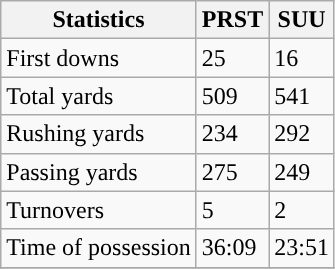<table class="wikitable">
<tr>
<th>Statistics</th>
<th>PRST</th>
<th>SUU</th>
</tr>
<tr>
<td>First downs</td>
<td>25</td>
<td>16</td>
</tr>
<tr>
<td>Total yards</td>
<td>509</td>
<td>541</td>
</tr>
<tr>
<td>Rushing yards</td>
<td>234</td>
<td>292</td>
</tr>
<tr>
<td>Passing yards</td>
<td>275</td>
<td>249</td>
</tr>
<tr>
<td>Turnovers</td>
<td>5</td>
<td>2</td>
</tr>
<tr>
<td>Time of possession</td>
<td>36:09</td>
<td>23:51</td>
</tr>
<tr>
</tr>
</table>
